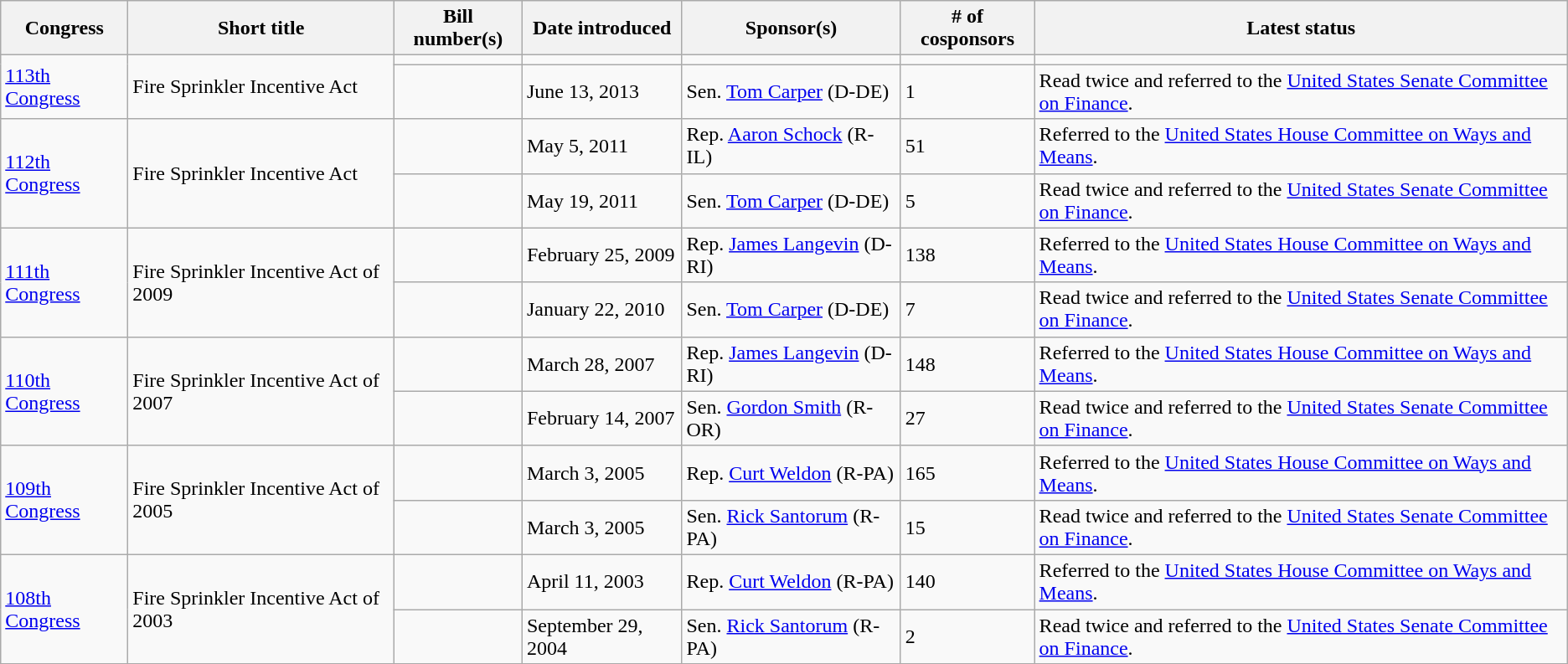<table class="wikitable">
<tr>
<th>Congress</th>
<th>Short title</th>
<th>Bill number(s)</th>
<th>Date introduced</th>
<th>Sponsor(s)</th>
<th># of cosponsors</th>
<th>Latest status</th>
</tr>
<tr>
<td rowspan=2><a href='#'>113th Congress</a></td>
<td rowspan=2>Fire Sprinkler Incentive Act</td>
<td></td>
<td></td>
<td></td>
<td></td>
<td></td>
</tr>
<tr>
<td></td>
<td>June 13, 2013</td>
<td>Sen. <a href='#'>Tom Carper</a> (D-DE)</td>
<td>1</td>
<td>Read twice and referred to the <a href='#'>United States Senate Committee on Finance</a>.</td>
</tr>
<tr>
<td rowspan=2><a href='#'>112th Congress</a></td>
<td rowspan=2>Fire Sprinkler Incentive Act</td>
<td></td>
<td>May 5, 2011</td>
<td>Rep. <a href='#'>Aaron Schock</a> (R-IL)</td>
<td>51</td>
<td>Referred to the <a href='#'>United States House Committee on Ways and Means</a>.</td>
</tr>
<tr>
<td></td>
<td>May 19, 2011</td>
<td>Sen. <a href='#'>Tom Carper</a> (D-DE)</td>
<td>5</td>
<td>Read twice and referred to the <a href='#'>United States Senate Committee on Finance</a>.</td>
</tr>
<tr>
<td rowspan=2><a href='#'>111th Congress</a></td>
<td rowspan=2>Fire Sprinkler Incentive Act of 2009</td>
<td></td>
<td>February 25, 2009</td>
<td>Rep. <a href='#'>James Langevin</a> (D-RI)</td>
<td>138</td>
<td>Referred to the <a href='#'>United States House Committee on Ways and Means</a>.</td>
</tr>
<tr>
<td></td>
<td>January 22, 2010</td>
<td>Sen. <a href='#'>Tom Carper</a> (D-DE)</td>
<td>7</td>
<td>Read twice and referred to the <a href='#'>United States Senate Committee on Finance</a>.</td>
</tr>
<tr>
<td rowspan=2><a href='#'>110th Congress</a></td>
<td rowspan=2>Fire Sprinkler Incentive Act of 2007</td>
<td></td>
<td>March 28, 2007</td>
<td>Rep. <a href='#'>James Langevin</a> (D-RI)</td>
<td>148</td>
<td>Referred to the <a href='#'>United States House Committee on Ways and Means</a>.</td>
</tr>
<tr>
<td></td>
<td>February 14, 2007</td>
<td>Sen. <a href='#'>Gordon Smith</a> (R-OR)</td>
<td>27</td>
<td>Read twice and referred to the <a href='#'>United States Senate Committee on Finance</a>.</td>
</tr>
<tr>
<td rowspan=2><a href='#'>109th Congress</a></td>
<td rowspan=2>Fire Sprinkler Incentive Act of 2005</td>
<td></td>
<td>March 3, 2005</td>
<td>Rep. <a href='#'>Curt Weldon</a> (R-PA)</td>
<td>165</td>
<td>Referred to the <a href='#'>United States House Committee on Ways and Means</a>.</td>
</tr>
<tr>
<td></td>
<td>March 3, 2005</td>
<td>Sen. <a href='#'>Rick Santorum</a> (R-PA)</td>
<td>15</td>
<td>Read twice and referred to the <a href='#'>United States Senate Committee on Finance</a>.</td>
</tr>
<tr>
<td rowspan=2><a href='#'>108th Congress</a></td>
<td rowspan=2>Fire Sprinkler Incentive Act of 2003</td>
<td></td>
<td>April 11, 2003</td>
<td>Rep. <a href='#'>Curt Weldon</a> (R-PA)</td>
<td>140</td>
<td>Referred to the <a href='#'>United States House Committee on Ways and Means</a>.</td>
</tr>
<tr>
<td></td>
<td>September 29, 2004</td>
<td>Sen. <a href='#'>Rick Santorum</a> (R-PA)</td>
<td>2</td>
<td>Read twice and referred to the <a href='#'>United States Senate Committee on Finance</a>.</td>
</tr>
<tr>
</tr>
</table>
